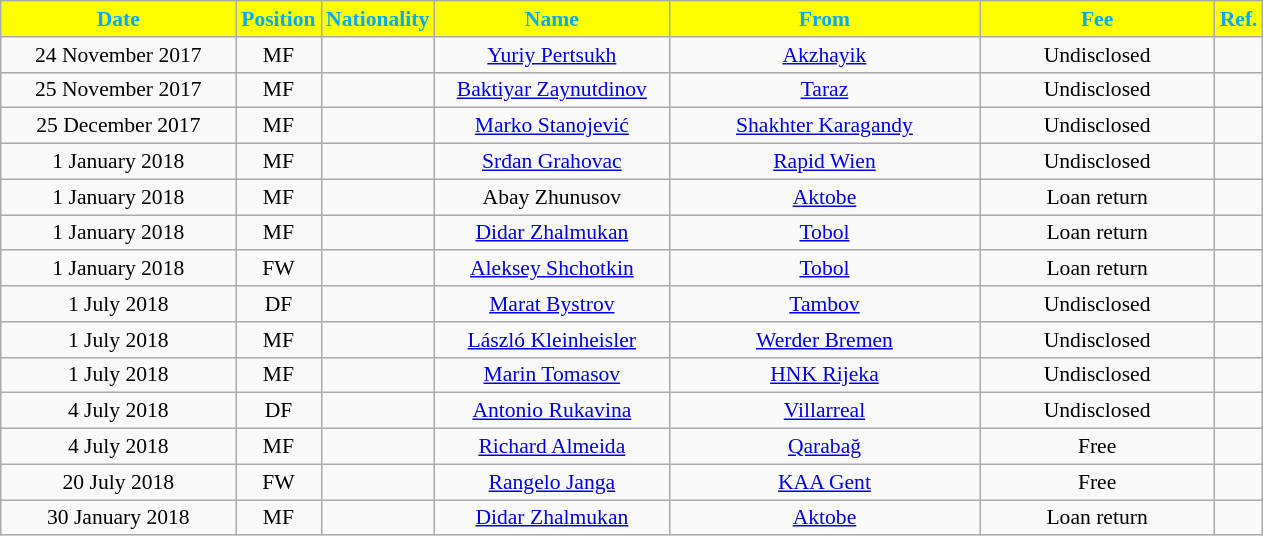<table class="wikitable"  style="text-align:center; font-size:90%; ">
<tr>
<th style="background:#ffff00; color:#00AAFF; width:150px;">Date</th>
<th style="background:#ffff00; color:#00AAFF; width:50px;">Position</th>
<th style="background:#ffff00; color:#00AAFF; width:50px;">Nationality</th>
<th style="background:#ffff00; color:#00AAFF; width:150px;">Name</th>
<th style="background:#ffff00; color:#00AAFF; width:200px;">From</th>
<th style="background:#ffff00; color:#00AAFF; width:150px;">Fee</th>
<th style="background:#ffff00; color:#00AAFF; width:25px;">Ref.</th>
</tr>
<tr>
<td>24 November 2017</td>
<td>MF</td>
<td></td>
<td><a href='#'>Yuriy Pertsukh</a></td>
<td><a href='#'>Akzhayik</a></td>
<td>Undisclosed</td>
<td></td>
</tr>
<tr>
<td>25 November 2017</td>
<td>MF</td>
<td></td>
<td><a href='#'>Baktiyar Zaynutdinov</a></td>
<td><a href='#'>Taraz</a></td>
<td>Undisclosed</td>
<td></td>
</tr>
<tr>
<td>25 December 2017</td>
<td>MF</td>
<td></td>
<td><a href='#'>Marko Stanojević</a></td>
<td><a href='#'>Shakhter Karagandy</a></td>
<td>Undisclosed</td>
<td></td>
</tr>
<tr>
<td>1 January 2018</td>
<td>MF</td>
<td></td>
<td><a href='#'>Srđan Grahovac</a></td>
<td><a href='#'>Rapid Wien</a></td>
<td>Undisclosed</td>
<td></td>
</tr>
<tr>
<td>1 January 2018</td>
<td>MF</td>
<td></td>
<td>Abay Zhunusov</td>
<td><a href='#'>Aktobe</a></td>
<td>Loan return</td>
<td></td>
</tr>
<tr>
<td>1 January 2018</td>
<td>MF</td>
<td></td>
<td><a href='#'>Didar Zhalmukan</a></td>
<td><a href='#'>Tobol</a></td>
<td>Loan return</td>
<td></td>
</tr>
<tr>
<td>1 January 2018</td>
<td>FW</td>
<td></td>
<td><a href='#'>Aleksey Shchotkin</a></td>
<td><a href='#'>Tobol</a></td>
<td>Loan return</td>
<td></td>
</tr>
<tr>
<td>1 July 2018</td>
<td>DF</td>
<td></td>
<td><a href='#'>Marat Bystrov</a></td>
<td><a href='#'>Tambov</a></td>
<td>Undisclosed</td>
<td></td>
</tr>
<tr>
<td>1 July 2018</td>
<td>MF</td>
<td></td>
<td><a href='#'>László Kleinheisler</a></td>
<td><a href='#'>Werder Bremen</a></td>
<td>Undisclosed</td>
<td></td>
</tr>
<tr>
<td>1 July 2018</td>
<td>MF</td>
<td></td>
<td><a href='#'>Marin Tomasov</a></td>
<td><a href='#'>HNK Rijeka</a></td>
<td>Undisclosed</td>
<td></td>
</tr>
<tr>
<td>4 July 2018</td>
<td>DF</td>
<td></td>
<td><a href='#'>Antonio Rukavina</a></td>
<td><a href='#'>Villarreal</a></td>
<td>Undisclosed</td>
<td></td>
</tr>
<tr>
<td>4 July 2018</td>
<td>MF</td>
<td></td>
<td><a href='#'>Richard Almeida</a></td>
<td><a href='#'>Qarabağ</a></td>
<td>Free</td>
<td></td>
</tr>
<tr>
<td>20 July 2018</td>
<td>FW</td>
<td></td>
<td><a href='#'>Rangelo Janga</a></td>
<td><a href='#'>KAA Gent</a></td>
<td>Free</td>
<td></td>
</tr>
<tr>
<td>30 January 2018</td>
<td>MF</td>
<td></td>
<td><a href='#'>Didar Zhalmukan</a></td>
<td><a href='#'>Aktobe</a></td>
<td>Loan return</td>
<td></td>
</tr>
</table>
